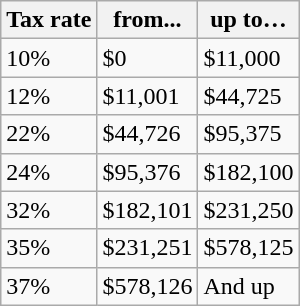<table class="wikitable">
<tr>
<th>Tax rate</th>
<th>from...</th>
<th>up to…</th>
</tr>
<tr>
<td>10%</td>
<td>$0</td>
<td>$11,000</td>
</tr>
<tr>
<td>12%</td>
<td>$11,001</td>
<td>$44,725</td>
</tr>
<tr>
<td>22%</td>
<td>$44,726</td>
<td>$95,375</td>
</tr>
<tr>
<td>24%</td>
<td>$95,376</td>
<td>$182,100</td>
</tr>
<tr>
<td>32%</td>
<td>$182,101</td>
<td>$231,250</td>
</tr>
<tr>
<td>35%</td>
<td>$231,251</td>
<td>$578,125</td>
</tr>
<tr>
<td>37%</td>
<td>$578,126</td>
<td>And up</td>
</tr>
</table>
